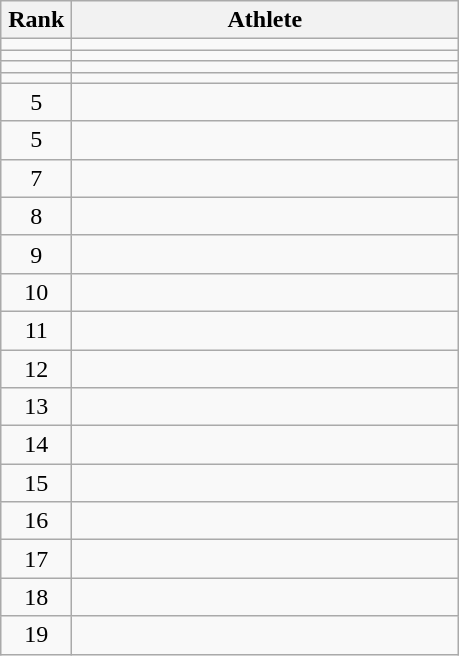<table class="wikitable" style="text-align: center;">
<tr>
<th width=40>Rank</th>
<th width=250>Athlete</th>
</tr>
<tr>
<td></td>
<td align="left"></td>
</tr>
<tr>
<td></td>
<td align="left"></td>
</tr>
<tr>
<td></td>
<td align="left"></td>
</tr>
<tr>
<td></td>
<td align="left"></td>
</tr>
<tr>
<td>5</td>
<td align="left"></td>
</tr>
<tr>
<td>5</td>
<td align="left"></td>
</tr>
<tr>
<td>7</td>
<td align="left"></td>
</tr>
<tr>
<td>8</td>
<td align="left"></td>
</tr>
<tr>
<td>9</td>
<td align="left"></td>
</tr>
<tr>
<td>10</td>
<td align="left"></td>
</tr>
<tr>
<td>11</td>
<td align="left"></td>
</tr>
<tr>
<td>12</td>
<td align="left"></td>
</tr>
<tr>
<td>13</td>
<td align="left"></td>
</tr>
<tr>
<td>14</td>
<td align="left"></td>
</tr>
<tr>
<td>15</td>
<td align="left"></td>
</tr>
<tr>
<td>16</td>
<td align="left"></td>
</tr>
<tr>
<td>17</td>
<td align="left"></td>
</tr>
<tr>
<td>18</td>
<td align="left"></td>
</tr>
<tr>
<td>19</td>
<td align="left"></td>
</tr>
</table>
